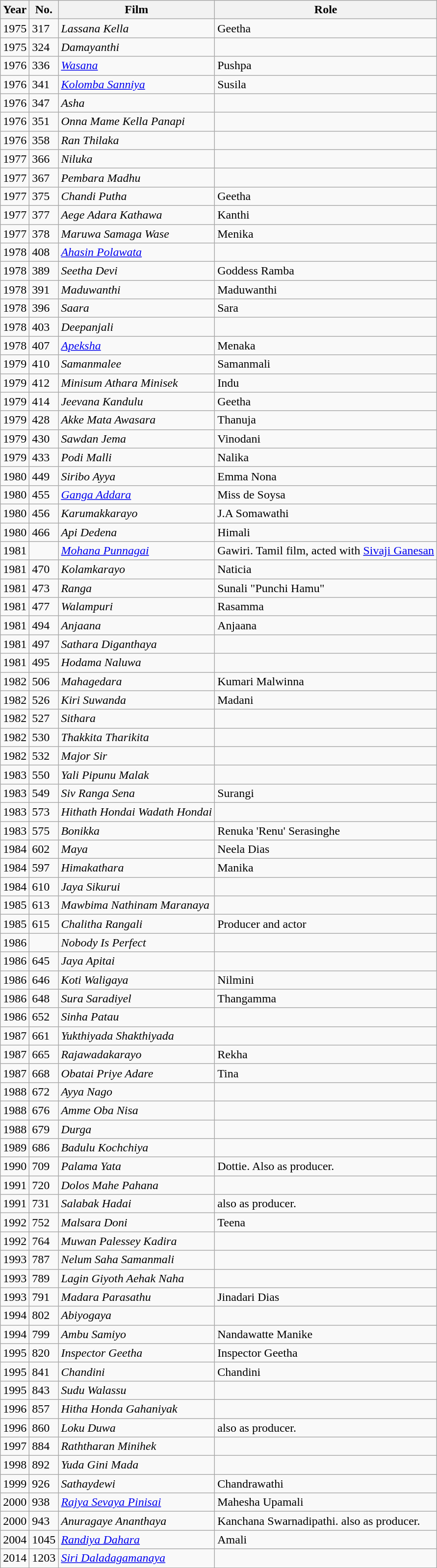<table class="wikitable">
<tr>
<th>Year</th>
<th>No.</th>
<th>Film</th>
<th>Role</th>
</tr>
<tr>
<td>1975</td>
<td>317</td>
<td><em>Lassana Kella</em></td>
<td>Geetha</td>
</tr>
<tr>
<td>1975</td>
<td>324</td>
<td><em>Damayanthi</em></td>
<td></td>
</tr>
<tr>
<td>1976</td>
<td>336</td>
<td><em><a href='#'>Wasana</a></em></td>
<td>Pushpa</td>
</tr>
<tr>
<td>1976</td>
<td>341</td>
<td><em><a href='#'>Kolomba Sanniya</a></em></td>
<td>Susila</td>
</tr>
<tr>
<td>1976</td>
<td>347</td>
<td><em>Asha</em></td>
<td></td>
</tr>
<tr>
<td>1976</td>
<td>351</td>
<td><em>Onna Mame Kella Panapi</em></td>
<td></td>
</tr>
<tr>
<td>1976</td>
<td>358</td>
<td><em>Ran Thilaka</em></td>
<td></td>
</tr>
<tr>
<td>1977</td>
<td>366</td>
<td><em>Niluka</em></td>
<td></td>
</tr>
<tr>
<td>1977</td>
<td>367</td>
<td><em>Pembara Madhu</em></td>
<td></td>
</tr>
<tr>
<td>1977</td>
<td>375</td>
<td><em>Chandi Putha</em></td>
<td>Geetha </td>
</tr>
<tr>
<td>1977</td>
<td>377</td>
<td><em>Aege Adara Kathawa</em></td>
<td>Kanthi</td>
</tr>
<tr>
<td>1977</td>
<td>378</td>
<td><em>Maruwa Samaga Wase</em></td>
<td>Menika</td>
</tr>
<tr>
<td>1978</td>
<td>408</td>
<td><em><a href='#'>Ahasin Polawata</a></em></td>
<td></td>
</tr>
<tr>
<td>1978</td>
<td>389</td>
<td><em>Seetha Devi</em></td>
<td>Goddess Ramba</td>
</tr>
<tr>
<td>1978</td>
<td>391</td>
<td><em>Maduwanthi</em></td>
<td>Maduwanthi</td>
</tr>
<tr>
<td>1978</td>
<td>396</td>
<td><em>Saara</em></td>
<td>Sara</td>
</tr>
<tr>
<td>1978</td>
<td>403</td>
<td><em>Deepanjali</em></td>
<td></td>
</tr>
<tr>
<td>1978</td>
<td>407</td>
<td><em><a href='#'>Apeksha</a></em></td>
<td>Menaka </td>
</tr>
<tr>
<td>1979</td>
<td>410</td>
<td><em>Samanmalee</em></td>
<td>Samanmali</td>
</tr>
<tr>
<td>1979</td>
<td>412</td>
<td><em>Minisum Athara Minisek</em></td>
<td>Indu</td>
</tr>
<tr>
<td>1979</td>
<td>414</td>
<td><em>Jeevana Kandulu</em></td>
<td>Geetha</td>
</tr>
<tr>
<td>1979</td>
<td>428</td>
<td><em>Akke Mata Awasara</em></td>
<td>Thanuja</td>
</tr>
<tr>
<td>1979</td>
<td>430</td>
<td><em>Sawdan Jema</em></td>
<td>Vinodani</td>
</tr>
<tr>
<td>1979</td>
<td>433</td>
<td><em>Podi Malli</em></td>
<td>Nalika</td>
</tr>
<tr>
<td>1980</td>
<td>449</td>
<td><em>Siribo Ayya</em></td>
<td>Emma Nona</td>
</tr>
<tr>
<td>1980</td>
<td>455</td>
<td><em><a href='#'>Ganga Addara</a></em></td>
<td>Miss de Soysa</td>
</tr>
<tr>
<td>1980</td>
<td>456</td>
<td><em>Karumakkarayo</em></td>
<td>J.A Somawathi </td>
</tr>
<tr>
<td>1980</td>
<td>466</td>
<td><em>Api Dedena</em></td>
<td>Himali</td>
</tr>
<tr>
<td>1981</td>
<td></td>
<td><em><a href='#'>Mohana Punnagai</a></em></td>
<td>Gawiri. Tamil film, acted with <a href='#'>Sivaji Ganesan</a></td>
</tr>
<tr>
<td>1981</td>
<td>470</td>
<td><em>Kolamkarayo</em></td>
<td>Naticia</td>
</tr>
<tr>
<td>1981</td>
<td>473</td>
<td><em>Ranga</em></td>
<td>Sunali "Punchi Hamu"</td>
</tr>
<tr>
<td>1981</td>
<td>477</td>
<td><em>Walampuri</em></td>
<td>Rasamma</td>
</tr>
<tr>
<td>1981</td>
<td>494</td>
<td><em>Anjaana</em></td>
<td>Anjaana </td>
</tr>
<tr>
<td>1981</td>
<td>497</td>
<td><em>Sathara Diganthaya</em></td>
<td></td>
</tr>
<tr>
<td>1981</td>
<td>495</td>
<td><em>Hodama Naluwa</em></td>
<td></td>
</tr>
<tr>
<td>1982</td>
<td>506</td>
<td><em>Mahagedara</em></td>
<td>Kumari Malwinna </td>
</tr>
<tr>
<td>1982</td>
<td>526</td>
<td><em>Kiri Suwanda</em></td>
<td>Madani</td>
</tr>
<tr>
<td>1982</td>
<td>527</td>
<td><em>Sithara</em></td>
<td></td>
</tr>
<tr>
<td>1982</td>
<td>530</td>
<td><em>Thakkita Tharikita</em></td>
<td></td>
</tr>
<tr>
<td>1982</td>
<td>532</td>
<td><em>Major Sir</em></td>
<td></td>
</tr>
<tr>
<td>1983</td>
<td>550</td>
<td><em>Yali Pipunu Malak</em></td>
<td></td>
</tr>
<tr>
<td>1983</td>
<td>549</td>
<td><em>Siv Ranga Sena</em></td>
<td>Surangi</td>
</tr>
<tr>
<td>1983</td>
<td>573</td>
<td><em>Hithath Hondai Wadath Hondai</em></td>
<td></td>
</tr>
<tr>
<td>1983</td>
<td>575</td>
<td><em>Bonikka</em></td>
<td>Renuka 'Renu' Serasinghe</td>
</tr>
<tr>
<td>1984</td>
<td>602</td>
<td><em>Maya</em></td>
<td>Neela Dias</td>
</tr>
<tr>
<td>1984</td>
<td>597</td>
<td><em>Himakathara</em></td>
<td>Manika</td>
</tr>
<tr>
<td>1984</td>
<td>610</td>
<td><em>Jaya Sikurui</em></td>
<td></td>
</tr>
<tr>
<td>1985</td>
<td>613</td>
<td><em>Mawbima Nathinam Maranaya</em></td>
<td></td>
</tr>
<tr>
<td>1985</td>
<td>615</td>
<td><em>Chalitha Rangali</em></td>
<td>Producer and actor</td>
</tr>
<tr>
<td>1986</td>
<td></td>
<td><em>Nobody Is Perfect</em></td>
<td></td>
</tr>
<tr>
<td>1986</td>
<td>645</td>
<td><em>Jaya Apitai</em></td>
<td></td>
</tr>
<tr>
<td>1986</td>
<td>646</td>
<td><em>Koti Waligaya</em></td>
<td>Nilmini</td>
</tr>
<tr>
<td>1986</td>
<td>648</td>
<td><em>Sura Saradiyel</em></td>
<td>Thangamma</td>
</tr>
<tr>
<td>1986</td>
<td>652</td>
<td><em>Sinha Patau</em></td>
<td></td>
</tr>
<tr>
<td>1987</td>
<td>661</td>
<td><em>Yukthiyada Shakthiyada</em></td>
<td></td>
</tr>
<tr>
<td>1987</td>
<td>665</td>
<td><em>Rajawadakarayo</em></td>
<td>Rekha</td>
</tr>
<tr>
<td>1987</td>
<td>668</td>
<td><em>Obatai Priye Adare</em></td>
<td>Tina</td>
</tr>
<tr>
<td>1988</td>
<td>672</td>
<td><em>Ayya Nago</em></td>
<td></td>
</tr>
<tr>
<td>1988</td>
<td>676</td>
<td><em>Amme Oba Nisa</em></td>
<td></td>
</tr>
<tr>
<td>1988</td>
<td>679</td>
<td><em>Durga</em></td>
<td></td>
</tr>
<tr>
<td>1989</td>
<td>686</td>
<td><em>Badulu Kochchiya</em></td>
<td></td>
</tr>
<tr>
<td>1990</td>
<td>709</td>
<td><em>Palama Yata</em></td>
<td>Dottie. Also as producer.</td>
</tr>
<tr>
<td>1991</td>
<td>720</td>
<td><em>Dolos Mahe Pahana</em></td>
<td></td>
</tr>
<tr>
<td>1991</td>
<td>731</td>
<td><em>Salabak Hadai</em></td>
<td>also as producer.</td>
</tr>
<tr>
<td>1992</td>
<td>752</td>
<td><em>Malsara Doni</em></td>
<td>Teena</td>
</tr>
<tr>
<td>1992</td>
<td>764</td>
<td><em>Muwan Palessey Kadira</em></td>
<td></td>
</tr>
<tr>
<td>1993</td>
<td>787</td>
<td><em>Nelum Saha Samanmali</em></td>
<td></td>
</tr>
<tr>
<td>1993</td>
<td>789</td>
<td><em>Lagin Giyoth Aehak Naha</em></td>
<td></td>
</tr>
<tr>
<td>1993</td>
<td>791</td>
<td><em>Madara Parasathu</em></td>
<td>Jinadari Dias</td>
</tr>
<tr>
<td>1994</td>
<td>802</td>
<td><em>Abiyogaya</em></td>
<td></td>
</tr>
<tr>
<td>1994</td>
<td>799</td>
<td><em>Ambu Samiyo</em></td>
<td>Nandawatte Manike</td>
</tr>
<tr>
<td>1995</td>
<td>820</td>
<td><em>Inspector Geetha</em></td>
<td>Inspector Geetha</td>
</tr>
<tr>
<td>1995</td>
<td>841</td>
<td><em>Chandini</em></td>
<td>Chandini</td>
</tr>
<tr>
<td>1995</td>
<td>843</td>
<td><em>Sudu Walassu</em></td>
<td></td>
</tr>
<tr>
<td>1996</td>
<td>857</td>
<td><em>Hitha Honda Gahaniyak</em></td>
<td></td>
</tr>
<tr>
<td>1996</td>
<td>860</td>
<td><em>Loku Duwa</em> </td>
<td>also as producer.</td>
</tr>
<tr>
<td>1997</td>
<td>884</td>
<td><em>Raththaran Minihek</em></td>
<td></td>
</tr>
<tr>
<td>1998</td>
<td>892</td>
<td><em>Yuda Gini Mada</em></td>
<td></td>
</tr>
<tr>
<td>1999</td>
<td>926</td>
<td><em>Sathaydewi</em></td>
<td>Chandrawathi</td>
</tr>
<tr>
<td>2000</td>
<td>938</td>
<td><em><a href='#'>Rajya Sevaya Pinisai</a></em></td>
<td>Mahesha Upamali</td>
</tr>
<tr>
<td>2000</td>
<td>943</td>
<td><em>Anuragaye Ananthaya</em></td>
<td>Kanchana Swarnadipathi. also as producer.</td>
</tr>
<tr>
<td>2004</td>
<td>1045</td>
<td><em><a href='#'>Randiya Dahara</a></em></td>
<td>Amali</td>
</tr>
<tr>
<td>2014</td>
<td>1203</td>
<td><em><a href='#'>Siri Daladagamanaya</a></em></td>
<td></td>
</tr>
</table>
